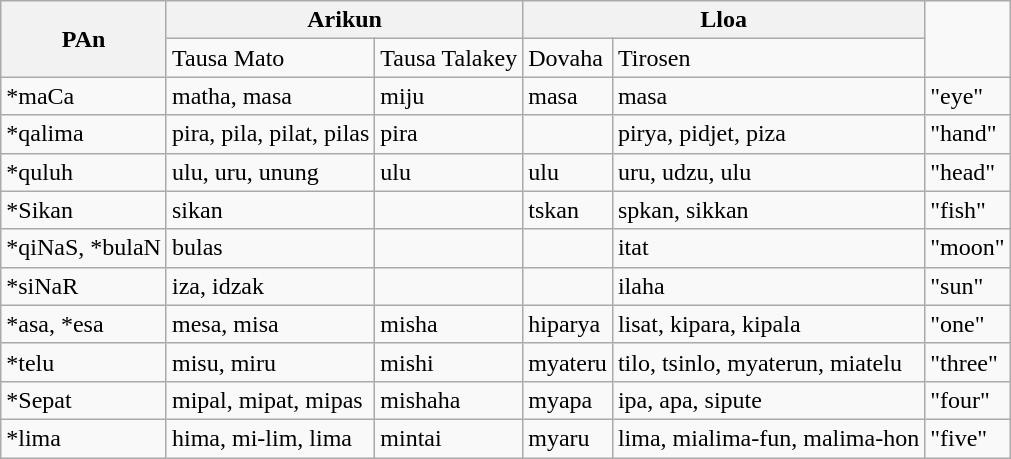<table class="wikitable">
<tr>
<th rowspan="2">PAn</th>
<th colspan="2">Arikun</th>
<th colspan="2">Lloa</th>
<td rowspan="2"></td>
</tr>
<tr>
<td>Tausa Mato</td>
<td>Tausa Talakey</td>
<td>Dovaha</td>
<td>Tirosen</td>
</tr>
<tr>
<td>*maCa</td>
<td>matha, masa</td>
<td>miju</td>
<td>masa</td>
<td>masa</td>
<td>"eye"</td>
</tr>
<tr>
<td>*qalima</td>
<td>pira, pila, pilat, pilas</td>
<td>pira</td>
<td></td>
<td>pirya, pidjet, piza</td>
<td>"hand"</td>
</tr>
<tr>
<td>*quluh</td>
<td>ulu, uru, unung</td>
<td>ulu</td>
<td>ulu</td>
<td>uru, udzu, ulu</td>
<td>"head"</td>
</tr>
<tr>
<td>*Sikan</td>
<td>sikan</td>
<td></td>
<td>tskan</td>
<td>spkan, sikkan</td>
<td>"fish"</td>
</tr>
<tr>
<td>*qiNaS, *bulaN</td>
<td>bulas</td>
<td></td>
<td></td>
<td>itat</td>
<td>"moon"</td>
</tr>
<tr>
<td>*siNaR</td>
<td>iza, idzak</td>
<td></td>
<td></td>
<td>ilaha</td>
<td>"sun"</td>
</tr>
<tr>
<td>*asa, *esa</td>
<td>mesa, misa</td>
<td>misha</td>
<td>hiparya</td>
<td>lisat, kipara, kipala</td>
<td>"one"</td>
</tr>
<tr>
<td>*telu</td>
<td>misu, miru</td>
<td>mishi</td>
<td>myateru</td>
<td>tilo, tsinlo, myaterun, miatelu</td>
<td>"three"</td>
</tr>
<tr>
<td>*Sepat</td>
<td>mipal, mipat, mipas</td>
<td>mishaha</td>
<td>myapa</td>
<td>ipa, apa, sipute</td>
<td>"four"</td>
</tr>
<tr>
<td>*lima</td>
<td>hima, mi-lim, lima</td>
<td>mintai</td>
<td>myaru</td>
<td>lima, mialima-fun, malima-hon</td>
<td>"five"</td>
</tr>
</table>
